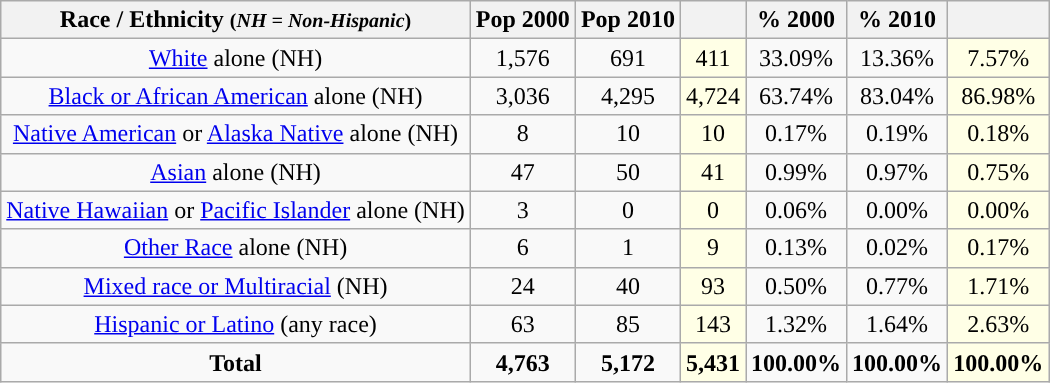<table class="wikitable" style="text-align:center;">
<tr>
<th>Race / Ethnicity <small>(<em>NH = Non-Hispanic</em>)</small></th>
<th>Pop 2000</th>
<th>Pop 2010</th>
<th></th>
<th>% 2000</th>
<th>% 2010</th>
<th></th>
</tr>
<tr>
<td><a href='#'>White</a> alone (NH)</td>
<td>1,576</td>
<td>691</td>
<td style='background: #ffffe6;'>411</td>
<td>33.09%</td>
<td>13.36%</td>
<td style='background: #ffffe6;'>7.57%</td>
</tr>
<tr>
<td><a href='#'>Black or African American</a> alone (NH)</td>
<td>3,036</td>
<td>4,295</td>
<td style='background: #ffffe6;'>4,724</td>
<td>63.74%</td>
<td>83.04%</td>
<td style='background: #ffffe6;'>86.98%</td>
</tr>
<tr>
<td><a href='#'>Native American</a> or <a href='#'>Alaska Native</a> alone (NH)</td>
<td>8</td>
<td>10</td>
<td style='background: #ffffe6;'>10</td>
<td>0.17%</td>
<td>0.19%</td>
<td style='background: #ffffe6;'>0.18%</td>
</tr>
<tr>
<td><a href='#'>Asian</a> alone (NH)</td>
<td>47</td>
<td>50</td>
<td style='background: #ffffe6;'>41</td>
<td>0.99%</td>
<td>0.97%</td>
<td style='background: #ffffe6;'>0.75%</td>
</tr>
<tr>
<td><a href='#'>Native Hawaiian</a> or <a href='#'>Pacific Islander</a> alone (NH)</td>
<td>3</td>
<td>0</td>
<td style='background: #ffffe6;'>0</td>
<td>0.06%</td>
<td>0.00%</td>
<td style='background: #ffffe6;'>0.00%</td>
</tr>
<tr>
<td><a href='#'>Other Race</a> alone (NH)</td>
<td>6</td>
<td>1</td>
<td style='background: #ffffe6;'>9</td>
<td>0.13%</td>
<td>0.02%</td>
<td style='background: #ffffe6;'>0.17%</td>
</tr>
<tr>
<td><a href='#'>Mixed race or Multiracial</a> (NH)</td>
<td>24</td>
<td>40</td>
<td style='background: #ffffe6;'>93</td>
<td>0.50%</td>
<td>0.77%</td>
<td style='background: #ffffe6;'>1.71%</td>
</tr>
<tr>
<td><a href='#'>Hispanic or Latino</a> (any race)</td>
<td>63</td>
<td>85</td>
<td style='background: #ffffe6;'>143</td>
<td>1.32%</td>
<td>1.64%</td>
<td style='background: #ffffe6;'>2.63%</td>
</tr>
<tr>
<td><strong>Total</strong></td>
<td><strong>4,763</strong></td>
<td><strong>5,172</strong></td>
<td style='background: #ffffe6;'><strong>5,431</strong></td>
<td><strong>100.00%</strong></td>
<td><strong>100.00%</strong></td>
<td style='background: #ffffe6;'><strong>100.00%</strong></td>
</tr>
</table>
